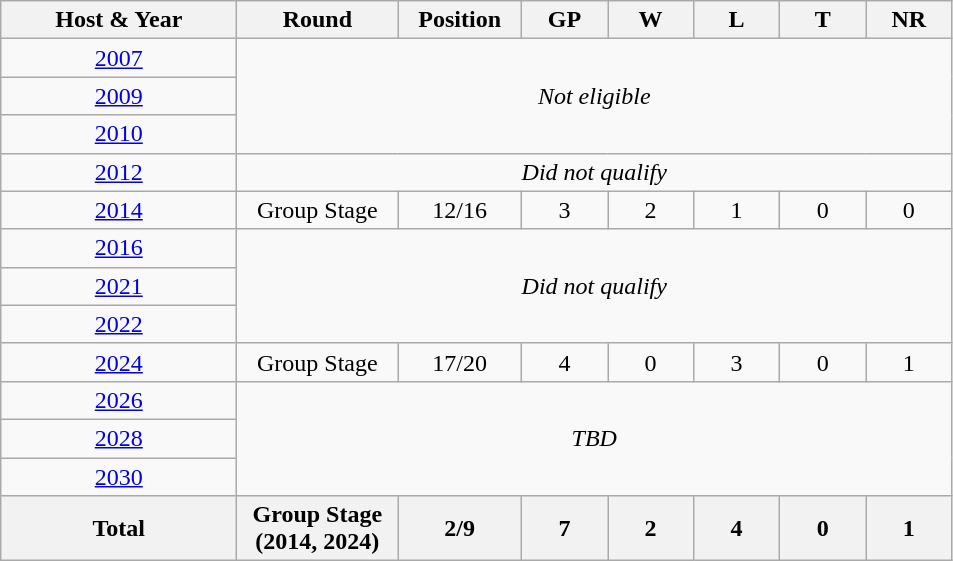<table class="wikitable" style="text-align: center; width=900px;">
<tr>
<th width=150>Host & Year</th>
<th width=100>Round</th>
<th width=75>Position</th>
<th width=50>GP</th>
<th width=50>W</th>
<th width=50>L</th>
<th width=50>T</th>
<th width=50>NR</th>
</tr>
<tr>
<td> <a href='#'>2007</a></td>
<td colspan="7" rowspan=3><em>Not eligible</em></td>
</tr>
<tr>
<td> <a href='#'>2009</a></td>
</tr>
<tr>
<td> <a href='#'>2010</a></td>
</tr>
<tr>
<td> <a href='#'>2012</a></td>
<td colspan="7"><em>Did not qualify</em></td>
</tr>
<tr>
<td> <a href='#'>2014</a></td>
<td>Group Stage</td>
<td>12/16</td>
<td>3</td>
<td>2</td>
<td>1</td>
<td>0</td>
<td>0</td>
</tr>
<tr>
<td> <a href='#'>2016</a></td>
<td colspan="7" rowspan="3"><em>Did not qualify</em></td>
</tr>
<tr>
<td>  <a href='#'>2021</a></td>
</tr>
<tr>
<td> <a href='#'>2022</a></td>
</tr>
<tr>
<td>  <a href='#'>2024</a></td>
<td>Group Stage</td>
<td>17/20</td>
<td>4</td>
<td>0</td>
<td>3</td>
<td>0</td>
<td>1</td>
</tr>
<tr>
<td>  <a href='#'>2026</a></td>
<td colspan="7" rowspan="3"><em>TBD</em></td>
</tr>
<tr>
<td>  <a href='#'>2028</a></td>
</tr>
<tr>
<td>    <a href='#'>2030</a></td>
</tr>
<tr>
<th>Total</th>
<th><strong>Group Stage (2014, 2024)</strong></th>
<th>2/9</th>
<th>7</th>
<th>2</th>
<th>4</th>
<th>0</th>
<th>1</th>
</tr>
</table>
